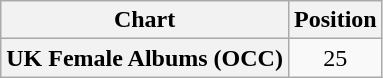<table class="wikitable sortable plainrowheaders" style="text-align:center;">
<tr>
<th scope="col">Chart</th>
<th scope="col">Position</th>
</tr>
<tr>
<th scope="row">UK Female Albums (OCC)</th>
<td>25</td>
</tr>
</table>
